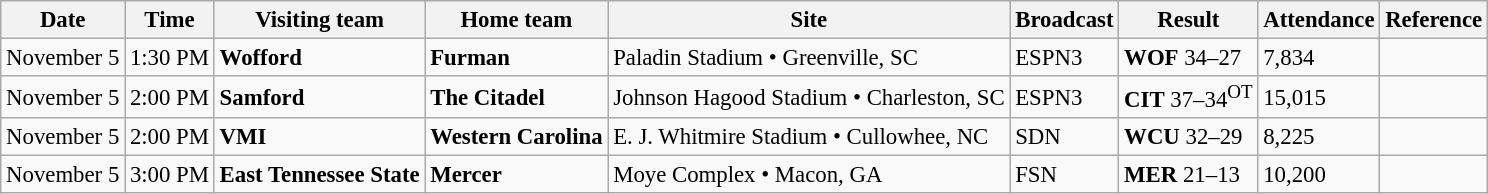<table class="wikitable" style="font-size:95%;">
<tr>
<th>Date</th>
<th>Time</th>
<th>Visiting team</th>
<th>Home team</th>
<th>Site</th>
<th>Broadcast</th>
<th>Result</th>
<th>Attendance</th>
<th class="unsortable">Reference</th>
</tr>
<tr>
<td>November 5</td>
<td>1:30 PM</td>
<td><strong>Wofford</strong></td>
<td><strong>Furman</strong></td>
<td>Paladin Stadium • Greenville, SC</td>
<td>ESPN3</td>
<td><strong>WOF</strong> 34–27</td>
<td>7,834</td>
<td></td>
</tr>
<tr>
<td>November 5</td>
<td>2:00 PM</td>
<td><strong>Samford</strong></td>
<td><strong>The Citadel</strong></td>
<td>Johnson Hagood Stadium • Charleston, SC</td>
<td>ESPN3</td>
<td><strong>CIT</strong> 37–34<sup>OT</sup></td>
<td>15,015</td>
<td></td>
</tr>
<tr>
<td>November 5</td>
<td>2:00 PM</td>
<td><strong>VMI</strong></td>
<td><strong>Western Carolina</strong></td>
<td>E. J. Whitmire Stadium • Cullowhee, NC</td>
<td>SDN</td>
<td><strong>WCU</strong> 32–29</td>
<td>8,225</td>
<td></td>
</tr>
<tr>
<td>November 5</td>
<td>3:00 PM</td>
<td><strong>East Tennessee State</strong></td>
<td><strong>Mercer</strong></td>
<td>Moye Complex • Macon, GA</td>
<td>FSN</td>
<td><strong>MER</strong> 21–13</td>
<td>10,200</td>
<td></td>
</tr>
</table>
